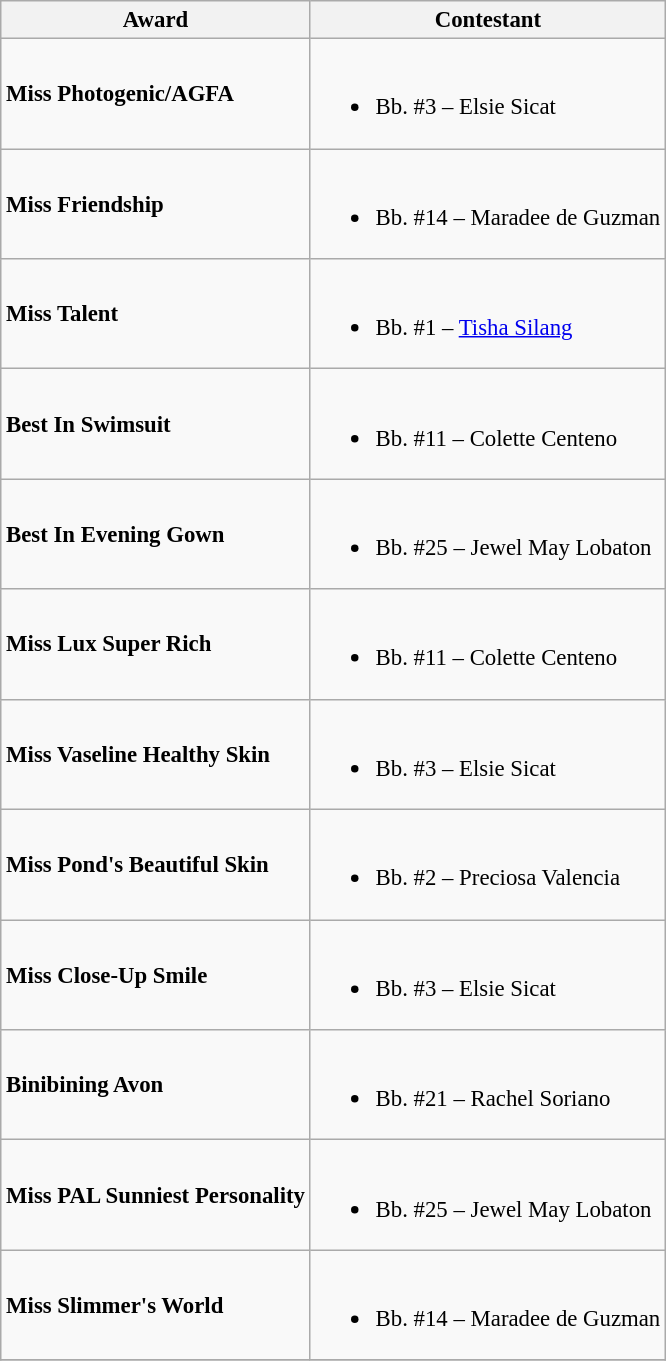<table class="wikitable sortable" style="font-size: 95%;">
<tr>
<th>Award</th>
<th>Contestant</th>
</tr>
<tr>
<td><strong>Miss Photogenic/AGFA</strong></td>
<td><br><ul><li>Bb. #3 – Elsie Sicat</li></ul></td>
</tr>
<tr>
<td><strong>Miss Friendship</strong></td>
<td><br><ul><li>Bb. #14 – Maradee de Guzman</li></ul></td>
</tr>
<tr>
<td><strong>Miss Talent</strong></td>
<td><br><ul><li>Bb. #1 – <a href='#'>Tisha Silang</a></li></ul></td>
</tr>
<tr>
<td><strong>Best In Swimsuit</strong></td>
<td><br><ul><li>Bb. #11 – Colette Centeno</li></ul></td>
</tr>
<tr>
<td><strong>Best In Evening Gown</strong></td>
<td><br><ul><li>Bb. #25 – Jewel May Lobaton</li></ul></td>
</tr>
<tr>
<td><strong>Miss Lux Super Rich</strong></td>
<td><br><ul><li>Bb. #11 – Colette Centeno</li></ul></td>
</tr>
<tr>
<td><strong>Miss Vaseline Healthy Skin</strong></td>
<td><br><ul><li>Bb. #3 – Elsie Sicat</li></ul></td>
</tr>
<tr>
<td><strong>Miss Pond's Beautiful Skin</strong></td>
<td><br><ul><li>Bb. #2 – Preciosa Valencia</li></ul></td>
</tr>
<tr>
<td><strong>Miss Close-Up Smile</strong></td>
<td><br><ul><li>Bb. #3 – Elsie Sicat</li></ul></td>
</tr>
<tr>
<td><strong>Binibining Avon</strong></td>
<td><br><ul><li>Bb. #21 – Rachel Soriano</li></ul></td>
</tr>
<tr>
<td><strong>Miss PAL Sunniest Personality</strong></td>
<td><br><ul><li>Bb. #25 – Jewel May Lobaton</li></ul></td>
</tr>
<tr>
<td><strong>Miss Slimmer's World</strong></td>
<td><br><ul><li>Bb. #14 – Maradee de Guzman</li></ul></td>
</tr>
<tr>
</tr>
</table>
